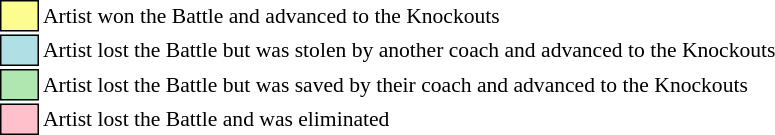<table class="toccolours" style="font-size: 90%; white-space: nowrap;">
<tr>
<td style="background:#fdfc8f; border:1px solid black;">      </td>
<td>Artist won the Battle and advanced to the Knockouts</td>
</tr>
<tr>
<td style="background:#b0e0e6; border:1px solid black;">      </td>
<td>Artist lost the Battle but was stolen by another coach and advanced to the Knockouts</td>
</tr>
<tr>
<td style="background:#b0e6b0; border:1px solid black;">      </td>
<td>Artist lost the Battle but was saved by their coach and advanced to the Knockouts</td>
</tr>
<tr>
<td style="background:pink; border:1px solid black;">      </td>
<td>Artist lost the Battle and was eliminated</td>
</tr>
<tr>
</tr>
</table>
